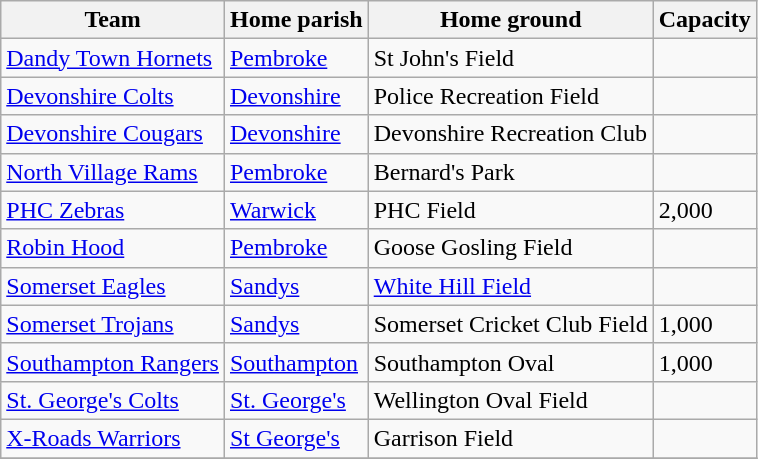<table class="wikitable sortable">
<tr>
<th>Team</th>
<th>Home parish</th>
<th>Home ground</th>
<th>Capacity</th>
</tr>
<tr>
<td><a href='#'>Dandy Town Hornets</a></td>
<td><a href='#'>Pembroke</a></td>
<td>St John's Field</td>
<td></td>
</tr>
<tr>
<td><a href='#'>Devonshire Colts</a></td>
<td><a href='#'>Devonshire</a></td>
<td>Police Recreation Field</td>
<td></td>
</tr>
<tr>
<td><a href='#'>Devonshire Cougars</a></td>
<td><a href='#'>Devonshire</a></td>
<td>Devonshire Recreation Club</td>
<td></td>
</tr>
<tr>
<td><a href='#'>North Village Rams</a></td>
<td><a href='#'>Pembroke</a></td>
<td>Bernard's Park</td>
<td></td>
</tr>
<tr>
<td><a href='#'>PHC Zebras</a></td>
<td><a href='#'>Warwick</a></td>
<td>PHC Field</td>
<td>2,000</td>
</tr>
<tr>
<td><a href='#'>Robin Hood</a></td>
<td><a href='#'>Pembroke</a></td>
<td>Goose Gosling Field</td>
<td></td>
</tr>
<tr>
<td><a href='#'>Somerset Eagles</a></td>
<td><a href='#'>Sandys</a></td>
<td><a href='#'>White Hill Field</a></td>
<td></td>
</tr>
<tr>
<td><a href='#'>Somerset Trojans</a></td>
<td><a href='#'>Sandys</a></td>
<td>Somerset Cricket Club Field</td>
<td>1,000</td>
</tr>
<tr>
<td><a href='#'>Southampton Rangers</a></td>
<td><a href='#'>Southampton</a></td>
<td>Southampton Oval</td>
<td>1,000</td>
</tr>
<tr>
<td><a href='#'>St. George's Colts</a></td>
<td><a href='#'>St. George's</a></td>
<td>Wellington Oval Field</td>
<td></td>
</tr>
<tr>
<td><a href='#'>X-Roads Warriors</a></td>
<td><a href='#'>St George's</a></td>
<td>Garrison Field</td>
<td></td>
</tr>
<tr>
</tr>
</table>
